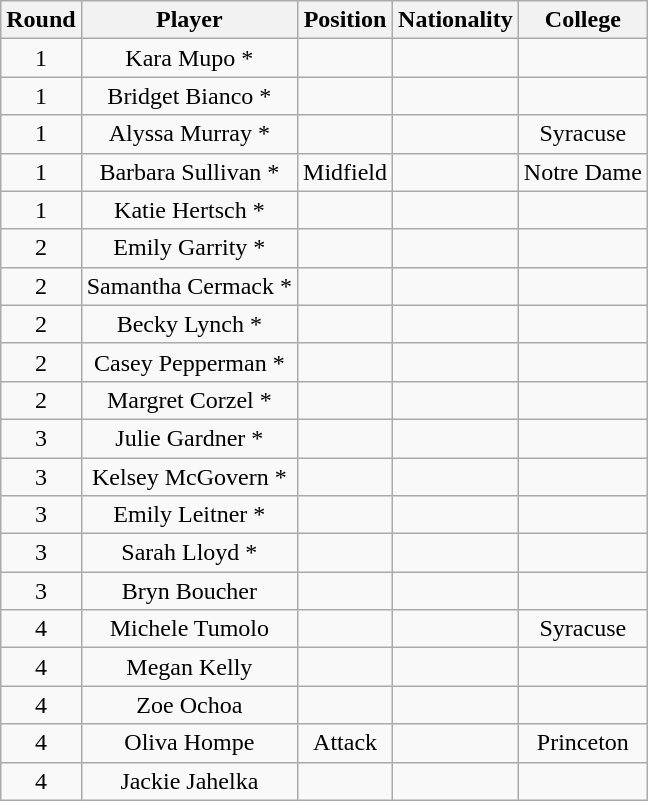<table class="wikitable">
<tr style="text-align:center;">
<th>Round</th>
<th>Player</th>
<th>Position</th>
<th>Nationality</th>
<th>College</th>
</tr>
<tr style="text-align:center;">
<td>1</td>
<td>Kara Mupo *</td>
<td></td>
<td></td>
<td></td>
</tr>
<tr style="text-align:center;">
<td>1</td>
<td>Bridget Bianco *</td>
<td></td>
<td></td>
<td></td>
</tr>
<tr style="text-align:center;">
<td>1</td>
<td>Alyssa Murray *</td>
<td></td>
<td></td>
<td>Syracuse</td>
</tr>
<tr style="text-align:center;">
<td>1</td>
<td>Barbara Sullivan *</td>
<td>Midfield</td>
<td></td>
<td>Notre Dame</td>
</tr>
<tr style="text-align:center;">
<td>1</td>
<td>Katie Hertsch *</td>
<td></td>
<td></td>
<td></td>
</tr>
<tr style="text-align:center;">
<td>2</td>
<td>Emily Garrity *</td>
<td></td>
<td></td>
<td></td>
</tr>
<tr style="text-align:center;">
<td>2</td>
<td>Samantha Cermack *</td>
<td></td>
<td></td>
<td></td>
</tr>
<tr style="text-align:center;">
<td>2</td>
<td>Becky Lynch *</td>
<td></td>
<td></td>
<td></td>
</tr>
<tr style="text-align:center;">
<td>2</td>
<td>Casey Pepperman *</td>
<td></td>
<td></td>
<td></td>
</tr>
<tr style="text-align:center;">
<td>2</td>
<td>Margret Corzel *</td>
<td></td>
<td></td>
<td></td>
</tr>
<tr style="text-align:center;">
<td>3</td>
<td>Julie Gardner *</td>
<td></td>
<td></td>
<td></td>
</tr>
<tr style="text-align:center;">
<td>3</td>
<td>Kelsey McGovern *</td>
<td></td>
<td></td>
<td></td>
</tr>
<tr style="text-align:center;">
<td>3</td>
<td>Emily Leitner *</td>
<td></td>
<td></td>
<td></td>
</tr>
<tr style="text-align:center;">
<td>3</td>
<td>Sarah Lloyd *</td>
<td></td>
<td></td>
<td></td>
</tr>
<tr style="text-align:center;">
<td>3</td>
<td>Bryn Boucher</td>
<td></td>
<td></td>
<td></td>
</tr>
<tr style="text-align:center;">
<td>4</td>
<td>Michele Tumolo</td>
<td></td>
<td></td>
<td>Syracuse</td>
</tr>
<tr style="text-align:center;">
<td>4</td>
<td>Megan Kelly</td>
<td></td>
<td></td>
<td></td>
</tr>
<tr style="text-align:center;">
<td>4</td>
<td>Zoe Ochoa</td>
<td></td>
<td></td>
<td></td>
</tr>
<tr style="text-align:center;">
<td>4</td>
<td>Oliva Hompe</td>
<td>Attack</td>
<td></td>
<td>Princeton</td>
</tr>
<tr style="text-align:center;">
<td>4</td>
<td>Jackie Jahelka</td>
<td></td>
<td></td>
<td></td>
</tr>
</table>
